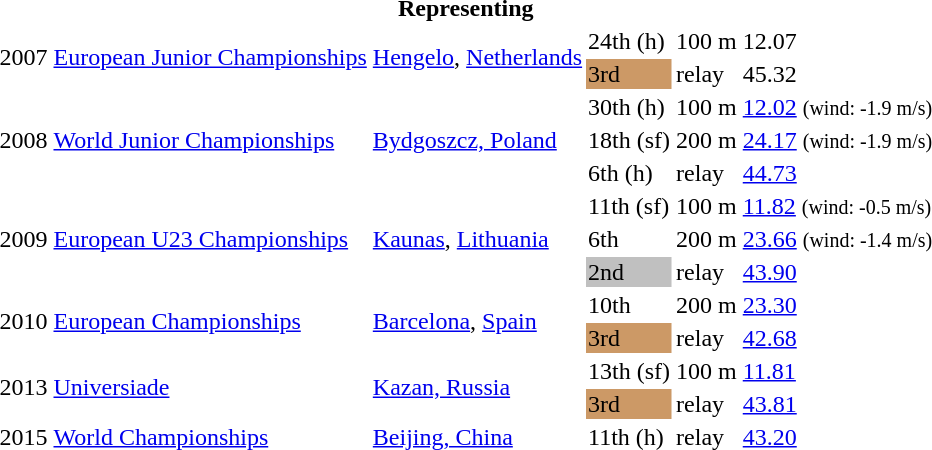<table>
<tr>
<th colspan="6">Representing </th>
</tr>
<tr>
<td rowspan=2>2007</td>
<td rowspan=2><a href='#'>European Junior Championships</a></td>
<td rowspan=2><a href='#'>Hengelo</a>, <a href='#'>Netherlands</a></td>
<td>24th (h)</td>
<td>100 m</td>
<td>12.07</td>
</tr>
<tr>
<td bgcolor=cc9966>3rd</td>
<td> relay</td>
<td>45.32</td>
</tr>
<tr>
<td rowspan=3>2008</td>
<td rowspan=3><a href='#'>World Junior Championships</a></td>
<td rowspan=3><a href='#'>Bydgoszcz, Poland</a></td>
<td>30th (h)</td>
<td>100 m</td>
<td><a href='#'>12.02</a> <small>(wind: -1.9 m/s)</small></td>
</tr>
<tr>
<td>18th (sf)</td>
<td>200 m</td>
<td><a href='#'>24.17</a> <small>(wind: -1.9 m/s)</small></td>
</tr>
<tr>
<td>6th (h)</td>
<td> relay</td>
<td><a href='#'>44.73</a></td>
</tr>
<tr>
<td rowspan=3>2009</td>
<td rowspan=3><a href='#'>European U23 Championships</a></td>
<td rowspan=3><a href='#'>Kaunas</a>, <a href='#'>Lithuania</a></td>
<td>11th (sf)</td>
<td>100 m</td>
<td><a href='#'>11.82</a> <small>(wind: -0.5 m/s)</small></td>
</tr>
<tr>
<td>6th</td>
<td>200 m</td>
<td><a href='#'>23.66</a> <small>(wind: -1.4 m/s)</small></td>
</tr>
<tr>
<td bgcolor=silver>2nd</td>
<td> relay</td>
<td><a href='#'>43.90</a></td>
</tr>
<tr>
<td rowspan=2>2010</td>
<td rowspan=2><a href='#'>European Championships</a></td>
<td rowspan=2><a href='#'>Barcelona</a>, <a href='#'>Spain</a></td>
<td>10th</td>
<td>200 m</td>
<td><a href='#'>23.30</a></td>
</tr>
<tr>
<td bgcolor=cc9966>3rd</td>
<td> relay</td>
<td><a href='#'>42.68</a></td>
</tr>
<tr>
<td rowspan=2>2013</td>
<td rowspan=2><a href='#'>Universiade</a></td>
<td rowspan=2><a href='#'>Kazan, Russia</a></td>
<td>13th (sf)</td>
<td>100 m</td>
<td><a href='#'>11.81</a></td>
</tr>
<tr>
<td bgcolor="cc9966">3rd</td>
<td> relay</td>
<td><a href='#'>43.81</a></td>
</tr>
<tr>
<td>2015</td>
<td><a href='#'>World Championships</a></td>
<td><a href='#'>Beijing, China</a></td>
<td>11th (h)</td>
<td> relay</td>
<td><a href='#'>43.20</a></td>
</tr>
</table>
